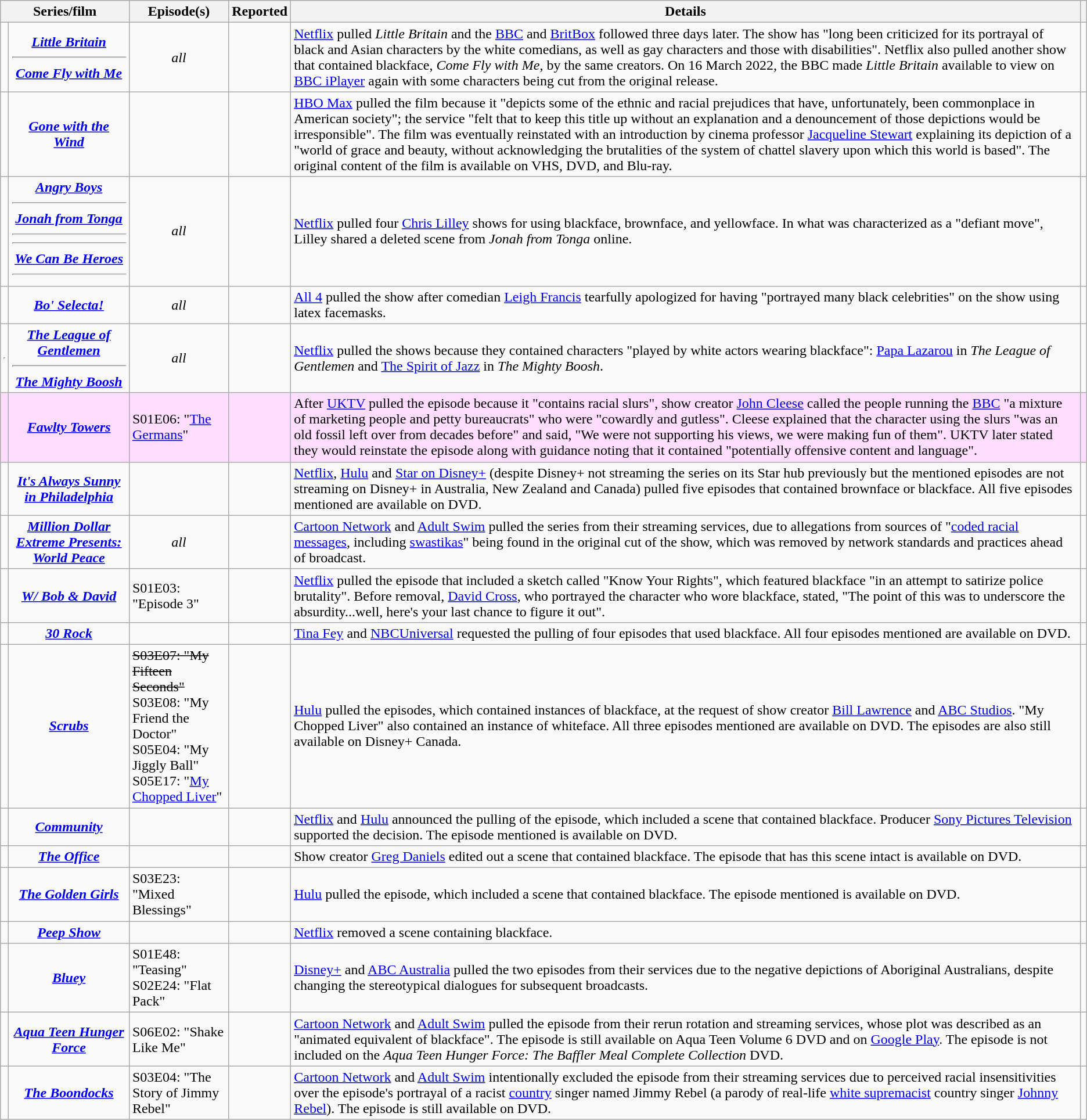<table class="wikitable sortable" style="text-align: left">
<tr>
<th colspan="2">Series/film</th>
<th>Episode(s)</th>
<th>Reported</th>
<th>Details</th>
<th class="unsortable"></th>
</tr>
<tr>
<td></td>
<td style="text-align: center; font-weight: bold; font-style: italic"><a href='#'>Little Britain</a><hr><a href='#'>Come Fly with Me</a></td>
<td style="text-align: center; font-style: italic">all</td>
<td></td>
<td><a href='#'>Netflix</a> pulled <em>Little Britain</em> and the <a href='#'>BBC</a> and <a href='#'>BritBox</a> followed three days later. The show has "long been criticized for its portrayal of black and Asian characters by the white comedians, as well as gay characters and those with disabilities". Netflix also pulled another show that contained blackface, <em>Come Fly with Me</em>, by the same creators. On 16 March 2022, the BBC made <em>Little Britain</em> available to view on <a href='#'>BBC iPlayer</a> again with some characters being cut from the original release.</td>
<td><br><br></td>
</tr>
<tr>
<td></td>
<td style="text-align: center; font-weight: bold"><em><a href='#'>Gone with the Wind</a></em></td>
<td></td>
<td></td>
<td><a href='#'>HBO Max</a> pulled the film because it "depicts some of the ethnic and racial prejudices that have, unfortunately, been commonplace in American society"; the service "felt that to keep this title up without an explanation and a denouncement of those depictions would be irresponsible". The film was eventually reinstated  with an introduction by cinema professor <a href='#'>Jacqueline Stewart</a> explaining its depiction of a "world of grace and beauty, without acknowledging the brutalities of the system of chattel slavery upon which this world is based". The original content of the film is available on VHS, DVD, and Blu-ray.</td>
<td><br><br></td>
</tr>
<tr>
<td></td>
<td style="text-align: center; font-weight: bold; font-style: italic"><a href='#'>Angry Boys</a><hr><a href='#'>Jonah from Tonga</a><hr><hr><a href='#'>We Can Be Heroes</a><hr></td>
<td style="text-align: center; font-style: italic">all</td>
<td></td>
<td><a href='#'>Netflix</a> pulled four <a href='#'>Chris Lilley</a> shows for using blackface, brownface, and yellowface. In what was characterized as a "defiant move", Lilley shared a deleted scene from <em>Jonah from Tonga</em> online.</td>
<td><br></td>
</tr>
<tr>
<td></td>
<td style="text-align: center"><strong><em><a href='#'>Bo' Selecta!</a></em></strong></td>
<td style="text-align: center"><em>all</em></td>
<td></td>
<td><a href='#'>All 4</a> pulled the show after comedian <a href='#'>Leigh Francis</a> tearfully apologized for having "portrayed many black celebrities" on the show using latex facemasks.</td>
<td><br><br></td>
</tr>
<tr>
<td><hr></td>
<td style="text-align: center"><strong><em><a href='#'>The League of Gentlemen</a></em></strong><hr><strong><em><a href='#'>The Mighty Boosh</a></em></strong></td>
<td style="text-align: center"><em>all</em></td>
<td></td>
<td><a href='#'>Netflix</a> pulled the shows because they contained characters "played by white actors wearing blackface": <a href='#'>Papa Lazarou</a> in <em>The League of Gentlemen</em> and <a href='#'>The Spirit of Jazz</a> in <em>The Mighty Boosh</em>.</td>
<td><br></td>
</tr>
<tr style="background-color: #FDF">
<td></td>
<td style="text-align: center"><strong><em><a href='#'>Fawlty Towers</a></em></strong></td>
<td>S01E06: "<a href='#'>The Germans</a>"</td>
<td></td>
<td>After <a href='#'>UKTV</a> pulled the episode because it "contains racial slurs", show creator <a href='#'>John Cleese</a> called the people running the <a href='#'>BBC</a> "a mixture of marketing people and petty bureaucrats" who were "cowardly and gutless". Cleese explained that the character using the slurs "was an old fossil left over from decades before" and said, "We were not supporting his views, we were making fun of them". UKTV later stated they would reinstate the episode along with guidance noting that it contained "potentially offensive content and language".</td>
<td><br><br><br><br></td>
</tr>
<tr>
<td></td>
<td style="text-align: center"><strong><em><a href='#'>It's Always Sunny in Philadelphia</a></em></strong></td>
<td></td>
<td> </td>
<td><a href='#'>Netflix</a>, <a href='#'>Hulu</a> and <a href='#'>Star on Disney+</a> (despite Disney+ not streaming the series on its Star hub previously but the mentioned episodes are not streaming on Disney+ in Australia, New Zealand and Canada) pulled five episodes that contained brownface or blackface. All five episodes mentioned are available on DVD.</td>
<td><br><br></td>
</tr>
<tr>
<td></td>
<td style="text-align: center; font-weight: bold; font-style: italic"><a href='#'>Million Dollar Extreme Presents: World Peace</a></td>
<td style="text-align: center"><em>all</em></td>
<td></td>
<td><a href='#'>Cartoon Network</a> and <a href='#'>Adult Swim</a> pulled the series from their streaming services, due to allegations from sources of "<a href='#'>coded racial messages</a>, including <a href='#'>swastikas</a>" being found in the original cut of the show, which was removed by network standards and practices ahead of broadcast.</td>
<td><br></td>
</tr>
<tr>
<td></td>
<td style="text-align: center"><strong><em><a href='#'>W/ Bob & David</a></em></strong></td>
<td>S01E03: "Episode 3"</td>
<td></td>
<td><a href='#'>Netflix</a> pulled the episode that included a sketch called "Know Your Rights", which featured blackface "in an attempt to satirize police brutality". Before removal, <a href='#'>David Cross</a>, who portrayed the character who wore blackface, stated, "The point of this was to underscore the absurdity...well, here's your last chance to figure it out".</td>
<td><br></td>
</tr>
<tr>
<td></td>
<td style="text-align: center; font-weight: bold; font-style: italic"><a href='#'>30 Rock</a></td>
<td></td>
<td></td>
<td><a href='#'>Tina Fey</a> and <a href='#'>NBCUniversal</a> requested the pulling of four episodes that used blackface. All four episodes mentioned are available on DVD.</td>
<td><br></td>
</tr>
<tr>
<td></td>
<td style="text-align: center"><strong><em><a href='#'>Scrubs</a></em></strong></td>
<td><s>S03E07: "My Fifteen Seconds"</s><br>S03E08: "My Friend the Doctor"<br>S05E04: "My Jiggly Ball"<br>S05E17: "<a href='#'>My Chopped Liver</a>"</td>
<td></td>
<td><a href='#'>Hulu</a> pulled the episodes, which contained instances of blackface, at the request of show creator <a href='#'>Bill Lawrence</a> and <a href='#'>ABC Studios</a>. "My Chopped Liver" also contained an instance of whiteface. All three episodes mentioned are available on DVD. The episodes are also still available on Disney+ Canada.</td>
<td><br></td>
</tr>
<tr>
<td></td>
<td style="text-align: center; font-weight: bold; font-style: italic"><a href='#'>Community</a></td>
<td></td>
<td></td>
<td><a href='#'>Netflix</a> and <a href='#'>Hulu</a> announced the pulling of the episode, which included a scene that contained blackface. Producer <a href='#'>Sony Pictures Television</a> supported the decision. The episode mentioned is available on DVD.</td>
<td></td>
</tr>
<tr>
<td></td>
<td style="text-align: center"><strong><em><a href='#'>The Office</a></em></strong></td>
<td></td>
<td></td>
<td>Show creator <a href='#'>Greg Daniels</a> edited out a scene that contained blackface. The episode that has this scene intact is available on DVD.</td>
<td><br></td>
</tr>
<tr>
<td></td>
<td style="text-align: center; font-weight: bold; font-style: italic"><a href='#'>The Golden Girls</a></td>
<td>S03E23: "Mixed Blessings"</td>
<td></td>
<td><a href='#'>Hulu</a> pulled the episode, which included a scene that contained blackface. The episode mentioned is available on DVD.</td>
<td></td>
</tr>
<tr>
<td></td>
<td style="text-align: center"><strong><em><a href='#'>Peep Show</a></em></strong></td>
<td></td>
<td></td>
<td><a href='#'>Netflix</a> removed a scene containing blackface.</td>
<td><br></td>
</tr>
<tr>
<td></td>
<td style="text-align: center; font-weight: bold; font-style: italic"><a href='#'>Bluey</a></td>
<td>S01E48: "Teasing"<br>S02E24: "Flat Pack"</td>
<td></td>
<td><a href='#'>Disney+</a> and <a href='#'>ABC Australia</a> pulled the two episodes from their services due to the negative depictions of Aboriginal Australians, despite changing the stereotypical dialogues for subsequent broadcasts.</td>
<td></td>
</tr>
<tr>
<td></td>
<td style="text-align: center; font-weight: bold; font-style: italic"><a href='#'>Aqua Teen Hunger Force</a></td>
<td>S06E02: "Shake Like Me"</td>
<td></td>
<td><a href='#'>Cartoon Network</a> and <a href='#'>Adult Swim</a> pulled the episode from their rerun rotation and streaming services, whose plot was described as an "animated equivalent of blackface". The episode is still available on Aqua Teen Volume 6 DVD and on <a href='#'>Google Play</a>. The episode is not included on the <em>Aqua Teen Hunger Force: The Baffler Meal Complete Collection</em> DVD.</td>
<td></td>
</tr>
<tr>
<td></td>
<td style="text-align: center; font-weight: bold; font-style: italic"><a href='#'>The Boondocks</a></td>
<td>S03E04: "The Story of Jimmy Rebel"</td>
<td></td>
<td><a href='#'>Cartoon Network</a> and <a href='#'>Adult Swim</a> intentionally excluded the episode from their streaming services due to perceived racial insensitivities over the episode's portrayal of a racist <a href='#'>country</a> singer named Jimmy Rebel (a parody of real-life <a href='#'>white supremacist</a> country singer <a href='#'>Johnny Rebel</a>). The episode is still available on DVD.</td>
<td></td>
</tr>
</table>
